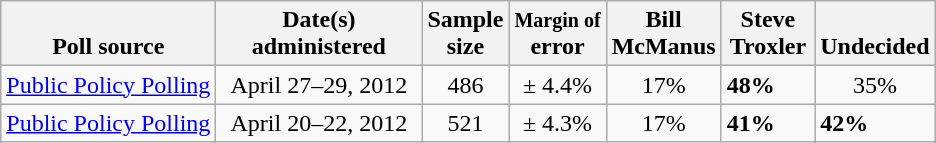<table class="wikitable">
<tr valign= bottom>
<th>Poll source</th>
<th style="width:130px;">Date(s)<br>administered</th>
<th class=small>Sample<br>size</th>
<th><small>Margin of</small><br>error</th>
<th style="width:55px;">Bill<br>McManus</th>
<th style="width:55px;">Steve<br>Troxler</th>
<th style="width:55px;">Undecided</th>
</tr>
<tr>
<td><a href='#'>Public Policy Polling</a></td>
<td align=center>April 27–29, 2012</td>
<td align=center>486</td>
<td align=center>± 4.4%</td>
<td align=center>17%</td>
<td><strong>48%</strong></td>
<td align=center>35%</td>
</tr>
<tr>
<td><a href='#'>Public Policy Polling</a></td>
<td align=center>April 20–22, 2012</td>
<td align=center>521</td>
<td align=center>± 4.3%</td>
<td align=center>17%</td>
<td><strong>41%</strong></td>
<td><strong>42%</strong></td>
</tr>
</table>
